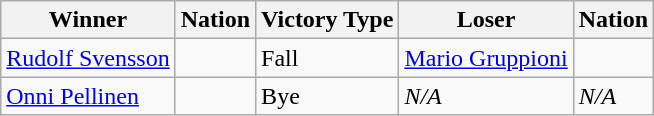<table class="wikitable sortable" style="text-align:left;">
<tr>
<th>Winner</th>
<th>Nation</th>
<th>Victory Type</th>
<th>Loser</th>
<th>Nation</th>
</tr>
<tr>
<td><a href='#'>Rudolf Svensson</a></td>
<td></td>
<td>Fall</td>
<td><a href='#'>Mario Gruppioni</a></td>
<td></td>
</tr>
<tr>
<td><a href='#'>Onni Pellinen</a></td>
<td></td>
<td>Bye</td>
<td><em>N/A</em></td>
<td><em>N/A</em></td>
</tr>
</table>
